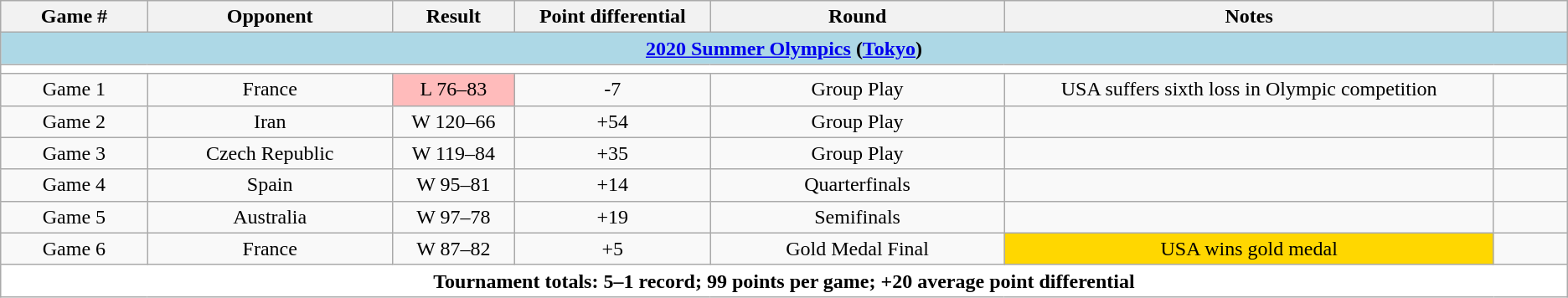<table class="wikitable">
<tr>
<th width=6%>Game #</th>
<th width=10%>Opponent</th>
<th width=05%>Result</th>
<th width=8%>Point differential</th>
<th width=12%>Round</th>
<th width=20%>Notes</th>
<th width=3%></th>
</tr>
<tr>
<td colspan="7"  style="text-align:center; background:lightblue;"><span><strong><a href='#'>2020 Summer Olympics</a> (<a href='#'>Tokyo</a>)</strong></span></td>
</tr>
<tr>
<td colspan="7"  style="text-align:center; background:white;"></td>
</tr>
<tr>
<td align=center>Game 1</td>
<td align=center>France</td>
<td style="text-align:center; background:#fbb;">L 76–83</td>
<td align=center>-7</td>
<td align=center>Group Play</td>
<td align=center>USA suffers sixth loss in Olympic competition</td>
<td align=center></td>
</tr>
<tr>
<td align=center>Game 2</td>
<td align=center>Iran</td>
<td align=center>W 120–66</td>
<td align=center>+54</td>
<td align=center>Group Play</td>
<td align=center></td>
<td align=center></td>
</tr>
<tr>
<td align=center>Game 3</td>
<td align=center>Czech Republic</td>
<td align=center>W 119–84</td>
<td align=center>+35</td>
<td align=center>Group Play</td>
<td align=center></td>
<td align=center></td>
</tr>
<tr>
<td align=center>Game 4</td>
<td align=center>Spain</td>
<td align=center>W 95–81</td>
<td align=center>+14</td>
<td align=center>Quarterfinals</td>
<td align=center></td>
<td align=center></td>
</tr>
<tr>
<td align=center>Game 5</td>
<td align=center>Australia</td>
<td align=center>W 97–78</td>
<td align=center>+19</td>
<td align=center>Semifinals</td>
<td align=center></td>
<td align=center></td>
</tr>
<tr>
<td align=center>Game 6</td>
<td align=center>France</td>
<td align=center>W 87–82</td>
<td align=center>+5</td>
<td align=center>Gold Medal Final</td>
<td style="text-align:center; background:gold;">USA wins gold medal </td>
<td align=center></td>
</tr>
<tr>
<td colspan="7"  style="text-align:center; background:white;"><span><strong>Tournament totals: 5–1 record; 99 points per game; +20 average point differential</strong></span></td>
</tr>
</table>
